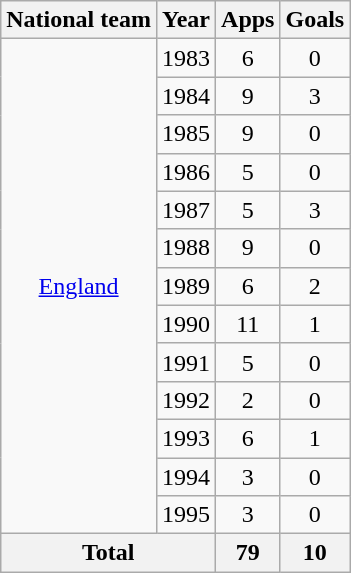<table class="wikitable" style="text-align: center;">
<tr>
<th>National team</th>
<th>Year</th>
<th>Apps</th>
<th>Goals</th>
</tr>
<tr>
<td rowspan="13"><a href='#'>England</a></td>
<td>1983</td>
<td>6</td>
<td>0</td>
</tr>
<tr>
<td>1984</td>
<td>9</td>
<td>3</td>
</tr>
<tr>
<td>1985</td>
<td>9</td>
<td>0</td>
</tr>
<tr>
<td>1986</td>
<td>5</td>
<td>0</td>
</tr>
<tr>
<td>1987</td>
<td>5</td>
<td>3</td>
</tr>
<tr>
<td>1988</td>
<td>9</td>
<td>0</td>
</tr>
<tr>
<td>1989</td>
<td>6</td>
<td>2</td>
</tr>
<tr>
<td>1990</td>
<td>11</td>
<td>1</td>
</tr>
<tr>
<td>1991</td>
<td>5</td>
<td>0</td>
</tr>
<tr>
<td>1992</td>
<td>2</td>
<td>0</td>
</tr>
<tr>
<td>1993</td>
<td>6</td>
<td>1</td>
</tr>
<tr>
<td>1994</td>
<td>3</td>
<td>0</td>
</tr>
<tr>
<td>1995</td>
<td>3</td>
<td>0</td>
</tr>
<tr>
<th colspan="2">Total</th>
<th>79</th>
<th>10</th>
</tr>
</table>
